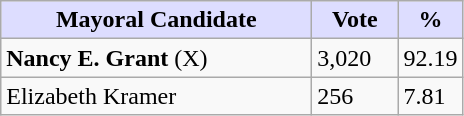<table class="wikitable">
<tr>
<th style="background:#ddf; width:200px;">Mayoral Candidate</th>
<th style="background:#ddf; width:50px;">Vote</th>
<th style="background:#ddf; width:30px;">%</th>
</tr>
<tr>
<td><strong>Nancy E. Grant</strong> (X)</td>
<td>3,020</td>
<td>92.19</td>
</tr>
<tr>
<td>Elizabeth Kramer</td>
<td>256</td>
<td>7.81</td>
</tr>
</table>
